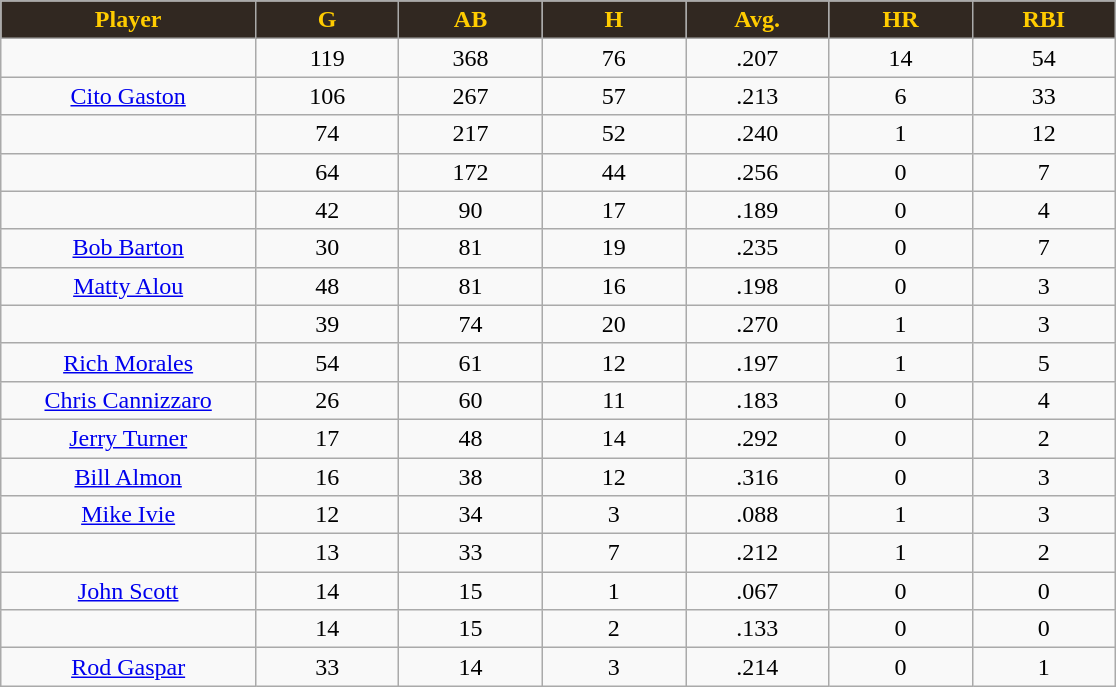<table class="wikitable sortable">
<tr>
<th style="background:#312821; color:#FFCC00" width="16%">Player</th>
<th style="background:#312821; color:#FFCC00" width="9%">G</th>
<th style="background:#312821; color:#FFCC00" width="9%">AB</th>
<th style="background:#312821; color:#FFCC00" width="9%">H</th>
<th style="background:#312821; color:#FFCC00" width="9%">Avg.</th>
<th style="background:#312821; color:#FFCC00" width="9%">HR</th>
<th style="background:#312821; color:#FFCC00" width="9%">RBI</th>
</tr>
<tr align="center">
<td></td>
<td>119</td>
<td>368</td>
<td>76</td>
<td>.207</td>
<td>14</td>
<td>54</td>
</tr>
<tr align="center">
<td><a href='#'>Cito Gaston</a></td>
<td>106</td>
<td>267</td>
<td>57</td>
<td>.213</td>
<td>6</td>
<td>33</td>
</tr>
<tr align=center>
<td></td>
<td>74</td>
<td>217</td>
<td>52</td>
<td>.240</td>
<td>1</td>
<td>12</td>
</tr>
<tr align="center">
<td></td>
<td>64</td>
<td>172</td>
<td>44</td>
<td>.256</td>
<td>0</td>
<td>7</td>
</tr>
<tr align="center">
<td></td>
<td>42</td>
<td>90</td>
<td>17</td>
<td>.189</td>
<td>0</td>
<td>4</td>
</tr>
<tr align="center">
<td><a href='#'>Bob Barton</a></td>
<td>30</td>
<td>81</td>
<td>19</td>
<td>.235</td>
<td>0</td>
<td>7</td>
</tr>
<tr align=center>
<td><a href='#'>Matty Alou</a></td>
<td>48</td>
<td>81</td>
<td>16</td>
<td>.198</td>
<td>0</td>
<td>3</td>
</tr>
<tr align=center>
<td></td>
<td>39</td>
<td>74</td>
<td>20</td>
<td>.270</td>
<td>1</td>
<td>3</td>
</tr>
<tr align="center">
<td><a href='#'>Rich Morales</a></td>
<td>54</td>
<td>61</td>
<td>12</td>
<td>.197</td>
<td>1</td>
<td>5</td>
</tr>
<tr align=center>
<td><a href='#'>Chris Cannizzaro</a></td>
<td>26</td>
<td>60</td>
<td>11</td>
<td>.183</td>
<td>0</td>
<td>4</td>
</tr>
<tr align=center>
<td><a href='#'>Jerry Turner</a></td>
<td>17</td>
<td>48</td>
<td>14</td>
<td>.292</td>
<td>0</td>
<td>2</td>
</tr>
<tr align=center>
<td><a href='#'>Bill Almon</a></td>
<td>16</td>
<td>38</td>
<td>12</td>
<td>.316</td>
<td>0</td>
<td>3</td>
</tr>
<tr align=center>
<td><a href='#'>Mike Ivie</a></td>
<td>12</td>
<td>34</td>
<td>3</td>
<td>.088</td>
<td>1</td>
<td>3</td>
</tr>
<tr align=center>
<td></td>
<td>13</td>
<td>33</td>
<td>7</td>
<td>.212</td>
<td>1</td>
<td>2</td>
</tr>
<tr align="center">
<td><a href='#'>John Scott</a></td>
<td>14</td>
<td>15</td>
<td>1</td>
<td>.067</td>
<td>0</td>
<td>0</td>
</tr>
<tr align=center>
<td></td>
<td>14</td>
<td>15</td>
<td>2</td>
<td>.133</td>
<td>0</td>
<td>0</td>
</tr>
<tr align="center">
<td><a href='#'>Rod Gaspar</a></td>
<td>33</td>
<td>14</td>
<td>3</td>
<td>.214</td>
<td>0</td>
<td>1</td>
</tr>
</table>
